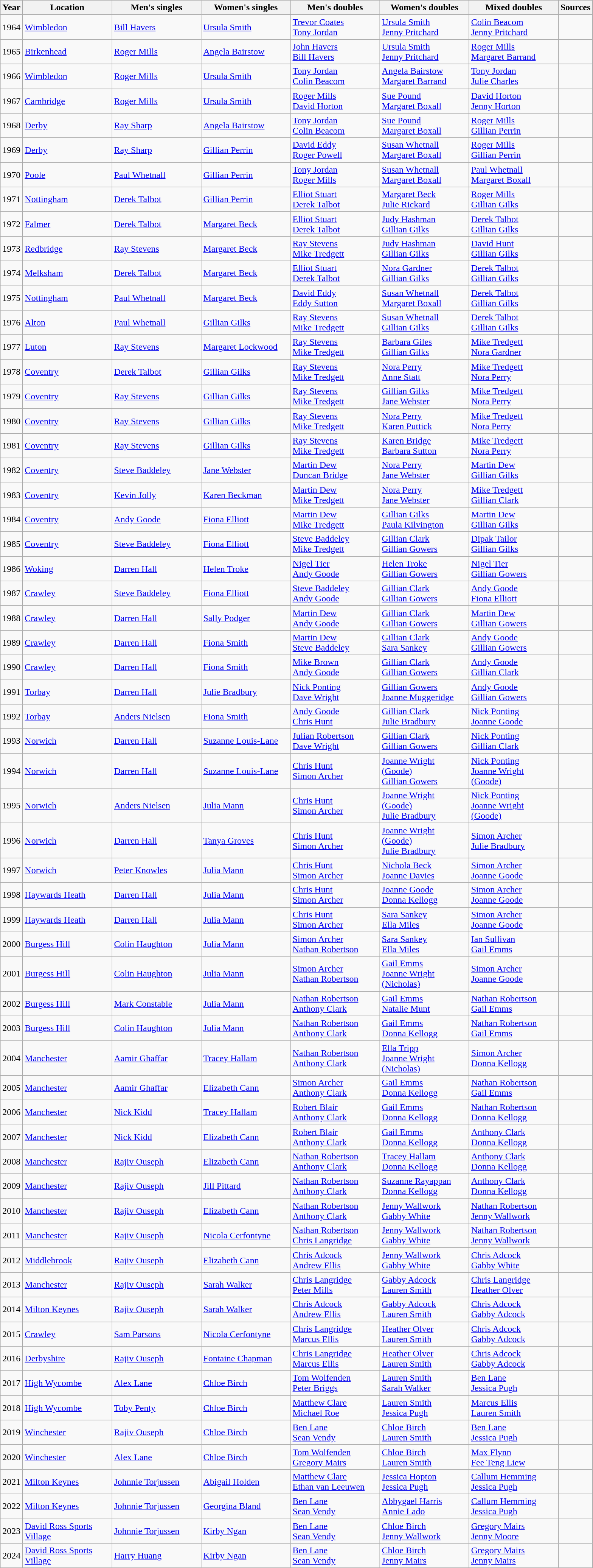<table class="wikitable sortable" style="font-size: 100%; height: 200px;">
<tr>
<th>Year</th>
<th width=150>Location</th>
<th width=150>Men's singles</th>
<th width=150>Women's singles</th>
<th width=150>Men's doubles</th>
<th width=150>Women's doubles</th>
<th width=150>Mixed doubles</th>
<th>Sources</th>
</tr>
<tr>
<td>1964</td>
<td><a href='#'>Wimbledon</a></td>
<td><a href='#'>Bill Havers</a></td>
<td><a href='#'>Ursula Smith</a></td>
<td><a href='#'>Trevor Coates</a><br><a href='#'>Tony Jordan</a></td>
<td><a href='#'>Ursula Smith</a><br><a href='#'>Jenny Pritchard</a></td>
<td><a href='#'>Colin Beacom</a><br><a href='#'>Jenny Pritchard</a></td>
<td></td>
</tr>
<tr>
<td>1965</td>
<td><a href='#'>Birkenhead</a></td>
<td><a href='#'>Roger Mills</a></td>
<td><a href='#'>Angela Bairstow</a></td>
<td><a href='#'>John Havers</a><br><a href='#'>Bill Havers</a></td>
<td><a href='#'>Ursula Smith</a><br><a href='#'>Jenny Pritchard</a></td>
<td><a href='#'>Roger Mills</a><br><a href='#'>Margaret Barrand</a></td>
<td></td>
</tr>
<tr>
<td>1966</td>
<td><a href='#'>Wimbledon</a></td>
<td><a href='#'>Roger Mills</a></td>
<td><a href='#'>Ursula Smith</a></td>
<td><a href='#'>Tony Jordan</a><br><a href='#'>Colin Beacom</a></td>
<td><a href='#'>Angela Bairstow</a><br><a href='#'>Margaret Barrand</a></td>
<td><a href='#'>Tony Jordan</a><br><a href='#'>Julie Charles</a></td>
<td></td>
</tr>
<tr>
<td>1967</td>
<td><a href='#'>Cambridge</a></td>
<td><a href='#'>Roger Mills</a></td>
<td><a href='#'>Ursula Smith</a></td>
<td><a href='#'>Roger Mills</a><br><a href='#'>David Horton</a></td>
<td><a href='#'>Sue Pound</a><br><a href='#'>Margaret Boxall</a></td>
<td><a href='#'>David Horton</a><br><a href='#'>Jenny Horton</a></td>
<td></td>
</tr>
<tr>
<td>1968</td>
<td><a href='#'>Derby</a></td>
<td><a href='#'>Ray Sharp</a></td>
<td><a href='#'>Angela Bairstow</a></td>
<td><a href='#'>Tony Jordan</a><br><a href='#'>Colin Beacom</a></td>
<td><a href='#'>Sue Pound</a><br><a href='#'>Margaret Boxall</a></td>
<td><a href='#'>Roger Mills</a><br><a href='#'>Gillian Perrin</a></td>
<td></td>
</tr>
<tr>
<td>1969</td>
<td><a href='#'>Derby</a></td>
<td><a href='#'>Ray Sharp</a></td>
<td><a href='#'>Gillian Perrin</a></td>
<td><a href='#'>David Eddy</a><br><a href='#'>Roger Powell</a></td>
<td><a href='#'>Susan Whetnall</a><br><a href='#'>Margaret Boxall</a></td>
<td><a href='#'>Roger Mills</a><br><a href='#'>Gillian Perrin</a></td>
<td></td>
</tr>
<tr>
<td>1970</td>
<td><a href='#'>Poole</a></td>
<td><a href='#'>Paul Whetnall</a></td>
<td><a href='#'>Gillian Perrin</a></td>
<td><a href='#'>Tony Jordan</a><br><a href='#'>Roger Mills</a></td>
<td><a href='#'>Susan Whetnall</a><br><a href='#'>Margaret Boxall</a></td>
<td><a href='#'>Paul Whetnall</a><br><a href='#'>Margaret Boxall</a></td>
<td></td>
</tr>
<tr>
<td>1971</td>
<td><a href='#'>Nottingham</a></td>
<td><a href='#'>Derek Talbot</a></td>
<td><a href='#'>Gillian Perrin</a></td>
<td><a href='#'>Elliot Stuart</a><br><a href='#'>Derek Talbot</a></td>
<td><a href='#'>Margaret Beck</a><br><a href='#'>Julie Rickard</a></td>
<td><a href='#'>Roger Mills</a><br><a href='#'>Gillian Gilks</a></td>
<td></td>
</tr>
<tr>
<td>1972</td>
<td><a href='#'>Falmer</a></td>
<td><a href='#'>Derek Talbot</a></td>
<td><a href='#'>Margaret Beck</a></td>
<td><a href='#'>Elliot Stuart</a><br><a href='#'>Derek Talbot</a></td>
<td><a href='#'>Judy Hashman</a><br><a href='#'>Gillian Gilks</a></td>
<td><a href='#'>Derek Talbot</a><br><a href='#'>Gillian Gilks</a></td>
<td></td>
</tr>
<tr>
<td>1973</td>
<td><a href='#'>Redbridge</a></td>
<td><a href='#'>Ray Stevens</a></td>
<td><a href='#'>Margaret Beck</a></td>
<td><a href='#'>Ray Stevens</a><br><a href='#'>Mike Tredgett</a></td>
<td><a href='#'>Judy Hashman</a><br><a href='#'>Gillian Gilks</a></td>
<td><a href='#'>David Hunt</a><br><a href='#'>Gillian Gilks</a></td>
<td></td>
</tr>
<tr>
<td>1974</td>
<td><a href='#'>Melksham</a></td>
<td><a href='#'>Derek Talbot</a></td>
<td><a href='#'>Margaret Beck</a></td>
<td><a href='#'>Elliot Stuart</a><br><a href='#'>Derek Talbot</a></td>
<td><a href='#'>Nora Gardner</a><br><a href='#'>Gillian Gilks</a></td>
<td><a href='#'>Derek Talbot</a><br><a href='#'>Gillian Gilks</a></td>
<td></td>
</tr>
<tr>
<td>1975</td>
<td><a href='#'>Nottingham</a></td>
<td><a href='#'>Paul Whetnall</a></td>
<td><a href='#'>Margaret Beck</a></td>
<td><a href='#'>David Eddy</a><br><a href='#'>Eddy Sutton</a></td>
<td><a href='#'>Susan Whetnall</a><br><a href='#'>Margaret Boxall</a></td>
<td><a href='#'>Derek Talbot</a><br><a href='#'>Gillian Gilks</a></td>
<td></td>
</tr>
<tr>
<td>1976</td>
<td><a href='#'>Alton</a></td>
<td><a href='#'>Paul Whetnall</a></td>
<td><a href='#'>Gillian Gilks</a></td>
<td><a href='#'>Ray Stevens</a><br><a href='#'>Mike Tredgett</a></td>
<td><a href='#'>Susan Whetnall</a><br><a href='#'>Gillian Gilks</a></td>
<td><a href='#'>Derek Talbot</a><br><a href='#'>Gillian Gilks</a></td>
<td></td>
</tr>
<tr>
<td>1977</td>
<td><a href='#'>Luton</a></td>
<td><a href='#'>Ray Stevens</a></td>
<td><a href='#'>Margaret Lockwood</a></td>
<td><a href='#'>Ray Stevens</a><br><a href='#'>Mike Tredgett</a></td>
<td><a href='#'>Barbara Giles</a><br><a href='#'>Gillian Gilks</a></td>
<td><a href='#'>Mike Tredgett</a><br><a href='#'>Nora Gardner</a></td>
<td></td>
</tr>
<tr>
<td>1978</td>
<td><a href='#'>Coventry</a></td>
<td><a href='#'>Derek Talbot</a></td>
<td><a href='#'>Gillian Gilks</a></td>
<td><a href='#'>Ray Stevens</a><br><a href='#'>Mike Tredgett</a></td>
<td><a href='#'>Nora Perry</a><br><a href='#'>Anne Statt</a></td>
<td><a href='#'>Mike Tredgett</a><br><a href='#'>Nora Perry</a></td>
<td></td>
</tr>
<tr>
<td>1979</td>
<td><a href='#'>Coventry</a></td>
<td><a href='#'>Ray Stevens</a></td>
<td><a href='#'>Gillian Gilks</a></td>
<td><a href='#'>Ray Stevens</a><br><a href='#'>Mike Tredgett</a></td>
<td><a href='#'>Gillian Gilks</a><br><a href='#'>Jane Webster</a></td>
<td><a href='#'>Mike Tredgett</a><br><a href='#'>Nora Perry</a></td>
<td></td>
</tr>
<tr>
<td>1980</td>
<td><a href='#'>Coventry</a></td>
<td><a href='#'>Ray Stevens</a></td>
<td><a href='#'>Gillian Gilks</a></td>
<td><a href='#'>Ray Stevens</a><br><a href='#'>Mike Tredgett</a></td>
<td><a href='#'>Nora Perry</a><br><a href='#'>Karen Puttick</a></td>
<td><a href='#'>Mike Tredgett</a><br><a href='#'>Nora Perry</a></td>
<td></td>
</tr>
<tr>
<td>1981</td>
<td><a href='#'>Coventry</a></td>
<td><a href='#'>Ray Stevens</a></td>
<td><a href='#'>Gillian Gilks</a></td>
<td><a href='#'>Ray Stevens</a><br><a href='#'>Mike Tredgett</a></td>
<td><a href='#'>Karen Bridge</a><br><a href='#'>Barbara Sutton</a></td>
<td><a href='#'>Mike Tredgett</a><br><a href='#'>Nora Perry</a></td>
<td></td>
</tr>
<tr>
<td>1982</td>
<td><a href='#'>Coventry</a></td>
<td><a href='#'>Steve Baddeley</a></td>
<td><a href='#'>Jane Webster</a></td>
<td><a href='#'>Martin Dew</a><br><a href='#'>Duncan Bridge</a></td>
<td><a href='#'>Nora Perry</a><br><a href='#'>Jane Webster</a></td>
<td><a href='#'>Martin Dew</a><br><a href='#'>Gillian Gilks</a></td>
<td></td>
</tr>
<tr>
<td>1983</td>
<td><a href='#'>Coventry</a></td>
<td><a href='#'>Kevin Jolly</a></td>
<td><a href='#'>Karen Beckman</a></td>
<td><a href='#'>Martin Dew</a><br><a href='#'>Mike Tredgett</a></td>
<td><a href='#'>Nora Perry</a><br><a href='#'>Jane Webster</a></td>
<td><a href='#'>Mike Tredgett</a><br><a href='#'>Gillian Clark</a></td>
<td></td>
</tr>
<tr>
<td>1984</td>
<td><a href='#'>Coventry</a></td>
<td><a href='#'>Andy Goode</a></td>
<td><a href='#'>Fiona Elliott</a></td>
<td><a href='#'>Martin Dew</a><br><a href='#'>Mike Tredgett</a></td>
<td><a href='#'>Gillian Gilks</a><br><a href='#'>Paula Kilvington</a></td>
<td><a href='#'>Martin Dew</a><br><a href='#'>Gillian Gilks</a></td>
<td></td>
</tr>
<tr>
<td>1985</td>
<td><a href='#'>Coventry</a></td>
<td><a href='#'>Steve Baddeley</a></td>
<td><a href='#'>Fiona Elliott</a></td>
<td><a href='#'>Steve Baddeley</a><br><a href='#'>Mike Tredgett</a></td>
<td><a href='#'>Gillian Clark</a><br><a href='#'>Gillian Gowers</a></td>
<td><a href='#'>Dipak Tailor</a><br><a href='#'>Gillian Gilks</a></td>
<td></td>
</tr>
<tr>
<td>1986</td>
<td><a href='#'>Woking</a></td>
<td><a href='#'>Darren Hall</a></td>
<td><a href='#'>Helen Troke</a></td>
<td><a href='#'>Nigel Tier</a><br><a href='#'>Andy Goode</a></td>
<td><a href='#'>Helen Troke</a><br><a href='#'>Gillian Gowers</a></td>
<td><a href='#'>Nigel Tier</a><br><a href='#'>Gillian Gowers</a></td>
<td></td>
</tr>
<tr>
<td>1987</td>
<td><a href='#'>Crawley</a></td>
<td><a href='#'>Steve Baddeley</a></td>
<td><a href='#'>Fiona Elliott</a></td>
<td><a href='#'>Steve Baddeley</a><br><a href='#'>Andy Goode</a></td>
<td><a href='#'>Gillian Clark</a><br><a href='#'>Gillian Gowers</a></td>
<td><a href='#'>Andy Goode</a><br><a href='#'>Fiona Elliott</a></td>
<td></td>
</tr>
<tr>
<td>1988</td>
<td><a href='#'>Crawley</a></td>
<td><a href='#'>Darren Hall</a></td>
<td><a href='#'>Sally Podger</a></td>
<td><a href='#'>Martin Dew</a><br><a href='#'>Andy Goode</a></td>
<td><a href='#'>Gillian Clark</a><br><a href='#'>Gillian Gowers</a></td>
<td><a href='#'>Martin Dew</a><br><a href='#'>Gillian Gowers</a></td>
<td></td>
</tr>
<tr>
<td>1989</td>
<td><a href='#'>Crawley</a></td>
<td><a href='#'>Darren Hall</a></td>
<td><a href='#'>Fiona Smith</a></td>
<td><a href='#'>Martin Dew</a><br><a href='#'>Steve Baddeley</a></td>
<td><a href='#'>Gillian Clark</a><br><a href='#'>Sara Sankey</a></td>
<td><a href='#'>Andy Goode</a><br><a href='#'>Gillian Gowers</a></td>
<td></td>
</tr>
<tr>
<td>1990</td>
<td><a href='#'>Crawley</a></td>
<td><a href='#'>Darren Hall</a></td>
<td><a href='#'>Fiona Smith</a></td>
<td><a href='#'>Mike Brown</a><br><a href='#'>Andy Goode</a></td>
<td><a href='#'>Gillian Clark</a><br><a href='#'>Gillian Gowers</a></td>
<td><a href='#'>Andy Goode</a><br><a href='#'>Gillian Clark</a></td>
<td></td>
</tr>
<tr>
<td>1991</td>
<td><a href='#'>Torbay</a></td>
<td><a href='#'>Darren Hall</a></td>
<td><a href='#'>Julie Bradbury</a></td>
<td><a href='#'>Nick Ponting</a><br><a href='#'>Dave Wright</a></td>
<td><a href='#'>Gillian Gowers</a><br><a href='#'>Joanne Muggeridge</a></td>
<td><a href='#'>Andy Goode</a><br><a href='#'>Gillian Gowers</a></td>
<td></td>
</tr>
<tr>
<td>1992</td>
<td><a href='#'>Torbay</a></td>
<td><a href='#'>Anders Nielsen</a></td>
<td><a href='#'>Fiona Smith</a></td>
<td><a href='#'>Andy Goode</a><br><a href='#'>Chris Hunt</a></td>
<td><a href='#'>Gillian Clark</a><br><a href='#'>Julie Bradbury</a></td>
<td><a href='#'>Nick Ponting</a><br><a href='#'>Joanne Goode</a></td>
<td></td>
</tr>
<tr>
<td>1993</td>
<td><a href='#'>Norwich</a></td>
<td><a href='#'>Darren Hall</a></td>
<td><a href='#'>Suzanne Louis-Lane</a></td>
<td><a href='#'>Julian Robertson</a><br><a href='#'>Dave Wright</a></td>
<td><a href='#'>Gillian Clark</a><br><a href='#'>Gillian Gowers</a></td>
<td><a href='#'>Nick Ponting</a><br><a href='#'>Gillian Clark</a></td>
<td></td>
</tr>
<tr>
<td>1994</td>
<td><a href='#'>Norwich</a></td>
<td><a href='#'>Darren Hall</a></td>
<td><a href='#'>Suzanne Louis-Lane</a></td>
<td><a href='#'>Chris Hunt</a><br><a href='#'>Simon Archer</a></td>
<td><a href='#'>Joanne Wright (Goode)</a><br><a href='#'>Gillian Gowers</a></td>
<td><a href='#'>Nick Ponting</a><br><a href='#'>Joanne Wright (Goode)</a></td>
<td></td>
</tr>
<tr>
<td>1995</td>
<td><a href='#'>Norwich</a></td>
<td><a href='#'>Anders Nielsen</a></td>
<td><a href='#'>Julia Mann</a></td>
<td><a href='#'>Chris Hunt</a><br><a href='#'>Simon Archer</a></td>
<td><a href='#'>Joanne Wright (Goode)</a><br><a href='#'>Julie Bradbury</a></td>
<td><a href='#'>Nick Ponting</a><br><a href='#'>Joanne Wright (Goode)</a></td>
<td></td>
</tr>
<tr>
<td>1996</td>
<td><a href='#'>Norwich</a></td>
<td><a href='#'>Darren Hall</a></td>
<td><a href='#'>Tanya Groves</a></td>
<td><a href='#'>Chris Hunt</a><br><a href='#'>Simon Archer</a></td>
<td><a href='#'>Joanne Wright (Goode)</a><br><a href='#'>Julie Bradbury</a></td>
<td><a href='#'>Simon Archer</a><br><a href='#'>Julie Bradbury</a></td>
<td></td>
</tr>
<tr>
<td>1997</td>
<td><a href='#'>Norwich</a></td>
<td><a href='#'>Peter Knowles</a></td>
<td><a href='#'>Julia Mann</a></td>
<td><a href='#'>Chris Hunt</a><br><a href='#'>Simon Archer</a></td>
<td><a href='#'>Nichola Beck</a><br><a href='#'>Joanne Davies</a></td>
<td><a href='#'>Simon Archer</a><br><a href='#'>Joanne Goode</a></td>
<td></td>
</tr>
<tr>
<td>1998</td>
<td><a href='#'>Haywards Heath</a></td>
<td><a href='#'>Darren Hall</a></td>
<td><a href='#'>Julia Mann</a></td>
<td><a href='#'>Chris Hunt</a><br><a href='#'>Simon Archer</a></td>
<td><a href='#'>Joanne Goode</a><br><a href='#'>Donna Kellogg</a></td>
<td><a href='#'>Simon Archer</a><br><a href='#'>Joanne Goode</a></td>
<td></td>
</tr>
<tr>
<td>1999</td>
<td><a href='#'>Haywards Heath</a></td>
<td><a href='#'>Darren Hall</a></td>
<td><a href='#'>Julia Mann</a></td>
<td><a href='#'>Chris Hunt</a><br><a href='#'>Simon Archer</a></td>
<td><a href='#'>Sara Sankey</a><br><a href='#'>Ella Miles</a></td>
<td><a href='#'>Simon Archer</a><br><a href='#'>Joanne Goode</a></td>
<td></td>
</tr>
<tr>
<td>2000</td>
<td><a href='#'>Burgess Hill</a></td>
<td><a href='#'>Colin Haughton</a></td>
<td><a href='#'>Julia Mann</a></td>
<td><a href='#'>Simon Archer</a><br><a href='#'>Nathan Robertson</a></td>
<td><a href='#'>Sara Sankey</a><br><a href='#'>Ella Miles</a></td>
<td><a href='#'>Ian Sullivan</a><br><a href='#'>Gail Emms</a></td>
<td></td>
</tr>
<tr>
<td>2001</td>
<td><a href='#'>Burgess Hill</a></td>
<td><a href='#'>Colin Haughton</a></td>
<td><a href='#'>Julia Mann</a></td>
<td><a href='#'>Simon Archer</a><br><a href='#'>Nathan Robertson</a></td>
<td><a href='#'>Gail Emms</a><br><a href='#'>Joanne Wright (Nicholas)</a></td>
<td><a href='#'>Simon Archer</a><br><a href='#'>Joanne Goode</a></td>
<td></td>
</tr>
<tr>
<td>2002</td>
<td><a href='#'>Burgess Hill</a></td>
<td><a href='#'>Mark Constable</a></td>
<td><a href='#'>Julia Mann</a></td>
<td><a href='#'>Nathan Robertson</a> <br> <a href='#'>Anthony Clark</a></td>
<td><a href='#'>Gail Emms</a> <br> <a href='#'>Natalie Munt</a></td>
<td><a href='#'>Nathan Robertson</a> <br> <a href='#'>Gail Emms</a></td>
<td></td>
</tr>
<tr>
<td>2003</td>
<td><a href='#'>Burgess Hill</a></td>
<td><a href='#'>Colin Haughton</a></td>
<td><a href='#'>Julia Mann</a></td>
<td><a href='#'>Nathan Robertson</a> <br> <a href='#'>Anthony Clark</a></td>
<td><a href='#'>Gail Emms</a> <br> <a href='#'>Donna Kellogg</a></td>
<td><a href='#'>Nathan Robertson</a> <br> <a href='#'>Gail Emms</a></td>
<td></td>
</tr>
<tr>
<td>2004</td>
<td><a href='#'>Manchester</a></td>
<td><a href='#'>Aamir Ghaffar</a></td>
<td><a href='#'>Tracey Hallam</a></td>
<td><a href='#'>Nathan Robertson</a> <br> <a href='#'>Anthony Clark</a></td>
<td><a href='#'>Ella Tripp</a> <br> <a href='#'>Joanne Wright (Nicholas)</a></td>
<td><a href='#'>Simon Archer</a> <br> <a href='#'>Donna Kellogg</a></td>
<td></td>
</tr>
<tr>
<td>2005</td>
<td><a href='#'>Manchester</a></td>
<td><a href='#'>Aamir Ghaffar</a></td>
<td><a href='#'>Elizabeth Cann</a></td>
<td><a href='#'>Simon Archer</a> <br> <a href='#'>Anthony Clark</a></td>
<td><a href='#'>Gail Emms</a> <br> <a href='#'>Donna Kellogg</a></td>
<td><a href='#'>Nathan Robertson</a> <br> <a href='#'>Gail Emms</a></td>
<td></td>
</tr>
<tr>
<td>2006</td>
<td><a href='#'>Manchester</a></td>
<td><a href='#'>Nick Kidd</a></td>
<td><a href='#'>Tracey Hallam</a></td>
<td><a href='#'>Robert Blair</a> <br> <a href='#'>Anthony Clark</a></td>
<td><a href='#'>Gail Emms</a> <br> <a href='#'>Donna Kellogg</a></td>
<td><a href='#'>Nathan Robertson</a> <br> <a href='#'>Donna Kellogg</a></td>
<td></td>
</tr>
<tr>
<td>2007</td>
<td><a href='#'>Manchester</a></td>
<td><a href='#'>Nick Kidd</a></td>
<td><a href='#'>Elizabeth Cann</a></td>
<td><a href='#'>Robert Blair</a> <br> <a href='#'>Anthony Clark</a></td>
<td><a href='#'>Gail Emms</a> <br> <a href='#'>Donna Kellogg</a></td>
<td><a href='#'>Anthony Clark</a> <br> <a href='#'>Donna Kellogg</a></td>
<td></td>
</tr>
<tr>
<td>2008</td>
<td><a href='#'>Manchester</a></td>
<td><a href='#'>Rajiv Ouseph</a></td>
<td><a href='#'>Elizabeth Cann</a></td>
<td><a href='#'>Nathan Robertson</a> <br> <a href='#'>Anthony Clark</a></td>
<td><a href='#'>Tracey Hallam</a> <br> <a href='#'>Donna Kellogg</a></td>
<td><a href='#'>Anthony Clark</a> <br> <a href='#'>Donna Kellogg</a></td>
<td></td>
</tr>
<tr>
<td>2009</td>
<td><a href='#'>Manchester</a></td>
<td><a href='#'>Rajiv Ouseph</a></td>
<td><a href='#'>Jill Pittard</a></td>
<td><a href='#'>Nathan Robertson</a> <br> <a href='#'>Anthony Clark</a></td>
<td><a href='#'>Suzanne Rayappan</a> <br> <a href='#'>Donna Kellogg</a></td>
<td><a href='#'>Anthony Clark</a> <br> <a href='#'>Donna Kellogg</a></td>
<td></td>
</tr>
<tr>
<td>2010</td>
<td><a href='#'>Manchester</a></td>
<td><a href='#'>Rajiv Ouseph</a></td>
<td><a href='#'>Elizabeth Cann</a></td>
<td><a href='#'>Nathan Robertson</a> <br> <a href='#'>Anthony Clark</a></td>
<td><a href='#'>Jenny Wallwork</a> <br><a href='#'>Gabby White</a></td>
<td><a href='#'>Nathan Robertson</a> <br> <a href='#'>Jenny Wallwork</a></td>
<td></td>
</tr>
<tr>
<td>2011</td>
<td><a href='#'>Manchester</a></td>
<td><a href='#'>Rajiv Ouseph</a></td>
<td><a href='#'>Nicola Cerfontyne</a></td>
<td><a href='#'>Nathan Robertson</a><br><a href='#'>Chris Langridge</a></td>
<td><a href='#'>Jenny Wallwork</a> <br><a href='#'>Gabby White</a></td>
<td><a href='#'>Nathan Robertson</a> <br> <a href='#'>Jenny Wallwork</a></td>
<td></td>
</tr>
<tr>
<td>2012</td>
<td><a href='#'>Middlebrook</a></td>
<td><a href='#'>Rajiv Ouseph</a></td>
<td><a href='#'>Elizabeth Cann</a></td>
<td><a href='#'>Chris Adcock</a><br><a href='#'>Andrew Ellis</a></td>
<td><a href='#'>Jenny Wallwork</a> <br><a href='#'>Gabby White</a></td>
<td><a href='#'>Chris Adcock</a><br><a href='#'>Gabby White</a></td>
<td></td>
</tr>
<tr>
<td>2013</td>
<td><a href='#'>Manchester</a></td>
<td><a href='#'>Rajiv Ouseph</a></td>
<td><a href='#'>Sarah Walker</a></td>
<td><a href='#'>Chris Langridge</a><br><a href='#'>Peter Mills</a></td>
<td><a href='#'>Gabby Adcock</a><br><a href='#'>Lauren Smith</a></td>
<td><a href='#'>Chris Langridge</a><br><a href='#'>Heather Olver</a></td>
<td></td>
</tr>
<tr>
<td>2014</td>
<td><a href='#'>Milton Keynes</a></td>
<td><a href='#'>Rajiv Ouseph</a></td>
<td><a href='#'>Sarah Walker</a></td>
<td><a href='#'>Chris Adcock</a><br><a href='#'>Andrew Ellis</a></td>
<td><a href='#'>Gabby Adcock</a><br><a href='#'>Lauren Smith</a></td>
<td><a href='#'>Chris Adcock</a><br><a href='#'>Gabby Adcock</a></td>
<td></td>
</tr>
<tr>
<td>2015</td>
<td><a href='#'>Crawley</a></td>
<td><a href='#'>Sam Parsons</a></td>
<td><a href='#'>Nicola Cerfontyne</a></td>
<td><a href='#'>Chris Langridge</a><br><a href='#'>Marcus Ellis</a></td>
<td><a href='#'>Heather Olver</a><br><a href='#'>Lauren Smith</a></td>
<td><a href='#'>Chris Adcock</a><br><a href='#'>Gabby Adcock</a></td>
<td></td>
</tr>
<tr>
<td>2016</td>
<td><a href='#'>Derbyshire</a></td>
<td><a href='#'>Rajiv Ouseph</a></td>
<td><a href='#'>Fontaine Chapman</a></td>
<td><a href='#'>Chris Langridge</a><br><a href='#'>Marcus Ellis</a></td>
<td><a href='#'>Heather Olver</a><br><a href='#'>Lauren Smith</a></td>
<td><a href='#'>Chris Adcock</a><br><a href='#'>Gabby Adcock</a></td>
<td></td>
</tr>
<tr>
<td>2017</td>
<td><a href='#'>High Wycombe</a></td>
<td><a href='#'>Alex Lane</a></td>
<td><a href='#'>Chloe Birch</a></td>
<td><a href='#'>Tom Wolfenden</a><br><a href='#'>Peter Briggs</a></td>
<td><a href='#'>Lauren Smith</a><br><a href='#'>Sarah Walker</a></td>
<td><a href='#'>Ben Lane</a><br><a href='#'>Jessica Pugh</a></td>
<td></td>
</tr>
<tr>
<td>2018</td>
<td><a href='#'>High Wycombe</a></td>
<td><a href='#'>Toby Penty</a></td>
<td><a href='#'>Chloe Birch</a></td>
<td><a href='#'>Matthew Clare</a><br><a href='#'>Michael Roe</a></td>
<td><a href='#'>Lauren Smith</a><br><a href='#'>Jessica Pugh</a></td>
<td><a href='#'>Marcus Ellis</a><br><a href='#'>Lauren Smith</a></td>
<td></td>
</tr>
<tr>
<td>2019</td>
<td><a href='#'>Winchester</a></td>
<td><a href='#'>Rajiv Ouseph</a></td>
<td><a href='#'>Chloe Birch</a></td>
<td><a href='#'>Ben Lane</a> <br> <a href='#'>Sean Vendy</a></td>
<td><a href='#'>Chloe Birch</a><br><a href='#'>Lauren Smith</a></td>
<td><a href='#'>Ben Lane</a><br><a href='#'>Jessica Pugh</a></td>
<td></td>
</tr>
<tr>
<td>2020</td>
<td><a href='#'>Winchester</a></td>
<td><a href='#'>Alex Lane</a></td>
<td><a href='#'>Chloe Birch</a></td>
<td><a href='#'>Tom Wolfenden</a><br><a href='#'>Gregory Mairs</a></td>
<td><a href='#'>Chloe Birch</a><br><a href='#'>Lauren Smith</a></td>
<td><a href='#'>Max Flynn</a><br><a href='#'>Fee Teng Liew</a></td>
<td></td>
</tr>
<tr>
<td>2021</td>
<td><a href='#'>Milton Keynes</a></td>
<td><a href='#'>Johnnie Torjussen</a></td>
<td><a href='#'>Abigail Holden</a></td>
<td><a href='#'>Matthew Clare</a><br><a href='#'>Ethan van Leeuwen</a></td>
<td><a href='#'>Jessica Hopton</a><br><a href='#'>Jessica Pugh</a></td>
<td><a href='#'>Callum Hemming</a><br><a href='#'>Jessica Pugh</a></td>
<td></td>
</tr>
<tr>
<td>2022</td>
<td><a href='#'>Milton Keynes</a></td>
<td><a href='#'>Johnnie Torjussen</a></td>
<td><a href='#'>Georgina Bland</a></td>
<td><a href='#'>Ben Lane</a> <br> <a href='#'>Sean Vendy</a></td>
<td><a href='#'>Abbygael Harris</a> <br> <a href='#'>Annie Lado</a></td>
<td><a href='#'>Callum Hemming</a><br><a href='#'>Jessica Pugh</a></td>
<td></td>
</tr>
<tr>
<td>2023</td>
<td><a href='#'>David Ross Sports Village</a></td>
<td><a href='#'>Johnnie Torjussen</a></td>
<td><a href='#'>Kirby Ngan</a></td>
<td><a href='#'>Ben Lane</a> <br> <a href='#'>Sean Vendy</a></td>
<td><a href='#'>Chloe Birch</a><br><a href='#'>Jenny Wallwork</a></td>
<td><a href='#'>Gregory Mairs</a><br><a href='#'>Jenny Moore</a></td>
<td></td>
</tr>
<tr>
<td>2024</td>
<td><a href='#'>David Ross Sports Village</a></td>
<td><a href='#'>Harry Huang</a></td>
<td><a href='#'>Kirby Ngan</a></td>
<td><a href='#'>Ben Lane</a> <br> <a href='#'>Sean Vendy</a></td>
<td><a href='#'>Chloe Birch</a><br><a href='#'>Jenny Mairs</a></td>
<td><a href='#'>Gregory Mairs</a><br><a href='#'>Jenny Mairs</a></td>
<td></td>
</tr>
</table>
